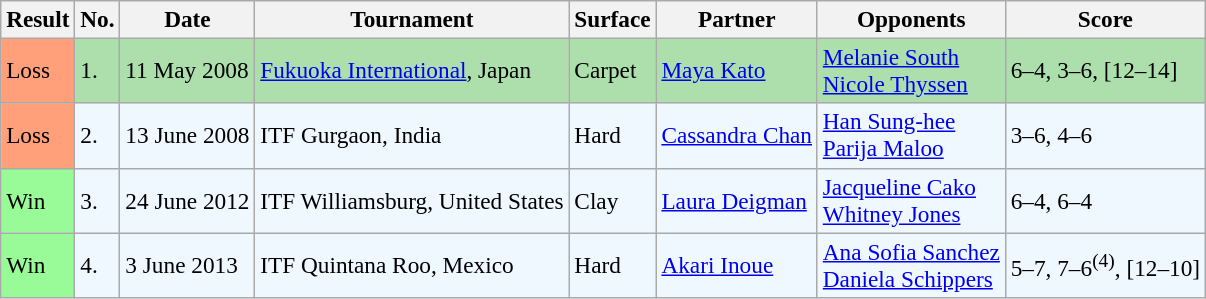<table class="sortable wikitable" style="font-size:97%;">
<tr>
<th>Result</th>
<th>No.</th>
<th>Date</th>
<th>Tournament</th>
<th>Surface</th>
<th>Partner</th>
<th>Opponents</th>
<th class="unsortable">Score</th>
</tr>
<tr bgcolor="#ADDFAD">
<td bgcolor="FFA07A">Loss</td>
<td>1.</td>
<td>11 May 2008</td>
<td><a href='#'>Fukuoka International</a>, Japan</td>
<td>Carpet</td>
<td> <a href='#'>Maya Kato</a></td>
<td> <a href='#'>Melanie South</a><br>  <a href='#'>Nicole Thyssen</a></td>
<td>6–4, 3–6, [12–14]</td>
</tr>
<tr bgcolor="#f0f8ff">
<td bgcolor="FFA07A">Loss</td>
<td>2.</td>
<td>13 June 2008</td>
<td>ITF Gurgaon, India</td>
<td>Hard</td>
<td> <a href='#'>Cassandra Chan</a></td>
<td> <a href='#'>Han Sung-hee</a><br>  <a href='#'>Parija Maloo</a></td>
<td>3–6, 4–6</td>
</tr>
<tr bgcolor="#f0f8ff">
<td bgcolor="98FB98">Win</td>
<td>3.</td>
<td>24 June 2012</td>
<td>ITF Williamsburg, United States</td>
<td>Clay</td>
<td> <a href='#'>Laura Deigman</a></td>
<td> <a href='#'>Jacqueline Cako</a> <br>  <a href='#'>Whitney Jones</a></td>
<td>6–4, 6–4</td>
</tr>
<tr bgcolor="#f0f8ff">
<td bgcolor="98FB98">Win</td>
<td>4.</td>
<td>3 June 2013</td>
<td>ITF Quintana Roo, Mexico</td>
<td>Hard</td>
<td> <a href='#'>Akari Inoue</a></td>
<td> <a href='#'>Ana Sofia Sanchez</a> <br>  <a href='#'>Daniela Schippers</a></td>
<td>5–7, 7–6<sup>(4)</sup>, [12–10]</td>
</tr>
</table>
